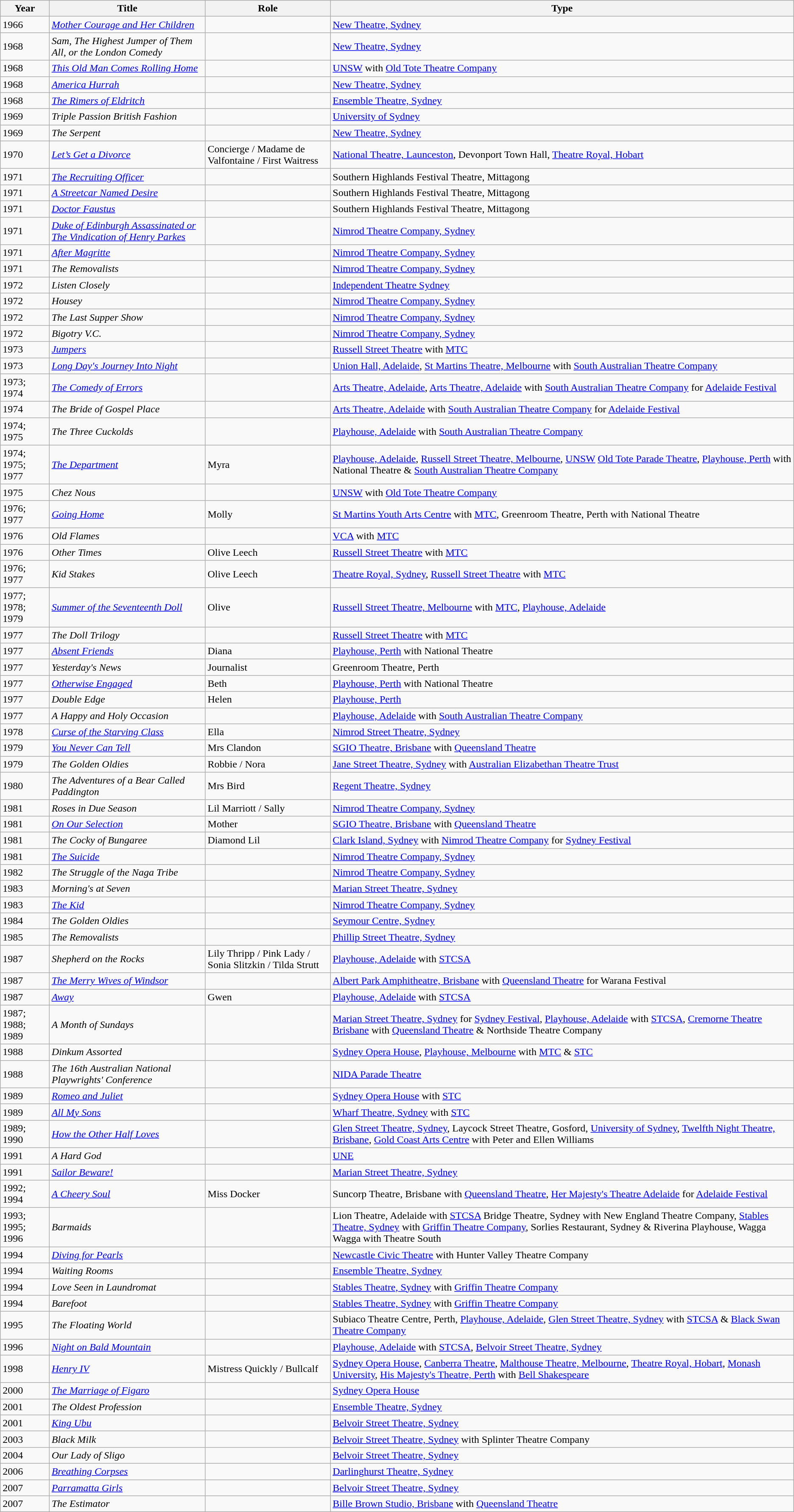<table class="wikitable">
<tr>
<th>Year</th>
<th>Title</th>
<th>Role</th>
<th>Type</th>
</tr>
<tr>
<td>1966</td>
<td><em><a href='#'>Mother Courage and Her Children</a></em></td>
<td></td>
<td><a href='#'>New Theatre, Sydney</a></td>
</tr>
<tr>
<td>1968</td>
<td><em>Sam, The Highest Jumper of Them All, or the London Comedy</em></td>
<td></td>
<td><a href='#'>New Theatre, Sydney</a></td>
</tr>
<tr>
<td>1968</td>
<td><em><a href='#'>This Old Man Comes Rolling Home</a></em></td>
<td></td>
<td><a href='#'>UNSW</a> with <a href='#'>Old Tote Theatre Company</a></td>
</tr>
<tr>
<td>1968</td>
<td><em><a href='#'>America Hurrah</a></em></td>
<td></td>
<td><a href='#'>New Theatre, Sydney</a></td>
</tr>
<tr>
<td>1968</td>
<td><em><a href='#'>The Rimers of Eldritch</a></em></td>
<td></td>
<td><a href='#'>Ensemble Theatre, Sydney</a></td>
</tr>
<tr>
<td>1969</td>
<td><em>Triple Passion British Fashion</em></td>
<td></td>
<td><a href='#'>University of Sydney</a></td>
</tr>
<tr>
<td>1969</td>
<td><em>The Serpent</em></td>
<td></td>
<td><a href='#'>New Theatre, Sydney</a></td>
</tr>
<tr>
<td>1970</td>
<td><em><a href='#'>Let’s Get a Divorce</a></em></td>
<td>Concierge / Madame de Valfontaine / First Waitress</td>
<td><a href='#'>National Theatre, Launceston</a>, Devonport Town Hall, <a href='#'>Theatre Royal, Hobart</a></td>
</tr>
<tr>
<td>1971</td>
<td><em><a href='#'>The Recruiting Officer</a></em></td>
<td></td>
<td>Southern Highlands Festival Theatre, Mittagong</td>
</tr>
<tr>
<td>1971</td>
<td><em><a href='#'>A Streetcar Named Desire</a></em></td>
<td></td>
<td>Southern Highlands Festival Theatre, Mittagong</td>
</tr>
<tr>
<td>1971</td>
<td><em><a href='#'>Doctor Faustus</a></em></td>
<td></td>
<td>Southern Highlands Festival Theatre, Mittagong</td>
</tr>
<tr>
<td>1971</td>
<td><em><a href='#'>Duke of Edinburgh Assassinated or The Vindication of Henry Parkes</a></em></td>
<td></td>
<td><a href='#'>Nimrod Theatre Company, Sydney</a></td>
</tr>
<tr>
<td>1971</td>
<td><em><a href='#'>After Magritte</a></em></td>
<td></td>
<td><a href='#'>Nimrod Theatre Company, Sydney</a></td>
</tr>
<tr>
<td>1971</td>
<td><em>The Removalists</em></td>
<td></td>
<td><a href='#'>Nimrod Theatre Company, Sydney</a></td>
</tr>
<tr>
<td>1972</td>
<td><em>Listen Closely</em></td>
<td></td>
<td><a href='#'>Independent Theatre Sydney</a></td>
</tr>
<tr>
<td>1972</td>
<td><em>Housey</em></td>
<td></td>
<td><a href='#'>Nimrod Theatre Company, Sydney</a></td>
</tr>
<tr>
<td>1972</td>
<td><em>The Last Supper Show</em></td>
<td></td>
<td><a href='#'>Nimrod Theatre Company, Sydney</a></td>
</tr>
<tr>
<td>1972</td>
<td><em>Bigotry V.C.</em></td>
<td></td>
<td><a href='#'>Nimrod Theatre Company, Sydney</a></td>
</tr>
<tr>
<td>1973</td>
<td><em><a href='#'>Jumpers</a></em></td>
<td></td>
<td><a href='#'>Russell Street Theatre</a> with <a href='#'>MTC</a></td>
</tr>
<tr>
<td>1973</td>
<td><em><a href='#'>Long Day's Journey Into Night</a></em></td>
<td></td>
<td><a href='#'>Union Hall, Adelaide</a>, <a href='#'>St Martins Theatre, Melbourne</a> with <a href='#'>South Australian Theatre Company</a></td>
</tr>
<tr>
<td>1973; 1974</td>
<td><em><a href='#'>The Comedy of Errors</a></em></td>
<td></td>
<td><a href='#'>Arts Theatre, Adelaide</a>, <a href='#'>Arts Theatre, Adelaide</a> with <a href='#'>South Australian Theatre Company</a> for <a href='#'>Adelaide Festival</a></td>
</tr>
<tr>
<td>1974</td>
<td><em>The Bride of Gospel Place</em></td>
<td></td>
<td><a href='#'>Arts Theatre, Adelaide</a> with <a href='#'>South Australian Theatre Company</a> for <a href='#'>Adelaide Festival</a></td>
</tr>
<tr>
<td>1974; 1975</td>
<td><em>The Three Cuckolds</em></td>
<td></td>
<td><a href='#'>Playhouse, Adelaide</a> with <a href='#'>South Australian Theatre Company</a></td>
</tr>
<tr>
<td>1974; 1975; 1977</td>
<td><em><a href='#'>The Department</a></em></td>
<td>Myra</td>
<td><a href='#'>Playhouse, Adelaide</a>, <a href='#'>Russell Street Theatre, Melbourne</a>, <a href='#'>UNSW</a> <a href='#'>Old Tote Parade Theatre</a>, <a href='#'>Playhouse, Perth</a> with National Theatre & <a href='#'>South Australian Theatre Company</a></td>
</tr>
<tr>
<td>1975</td>
<td><em>Chez Nous</em></td>
<td></td>
<td><a href='#'>UNSW</a> with <a href='#'>Old Tote Theatre Company</a></td>
</tr>
<tr>
<td>1976; 1977</td>
<td><em><a href='#'>Going Home</a></em></td>
<td>Molly</td>
<td><a href='#'>St Martins Youth Arts Centre</a> with <a href='#'>MTC</a>, Greenroom Theatre, Perth with National Theatre</td>
</tr>
<tr>
<td>1976</td>
<td><em>Old Flames</em></td>
<td></td>
<td><a href='#'>VCA</a> with <a href='#'>MTC</a></td>
</tr>
<tr>
<td>1976</td>
<td><em>Other Times</em></td>
<td>Olive Leech</td>
<td><a href='#'>Russell Street Theatre</a> with <a href='#'>MTC</a></td>
</tr>
<tr>
<td>1976; 1977</td>
<td><em>Kid Stakes</em></td>
<td>Olive Leech</td>
<td><a href='#'>Theatre Royal, Sydney</a>, <a href='#'>Russell Street Theatre</a> with <a href='#'>MTC</a></td>
</tr>
<tr>
<td>1977; 1978; 1979</td>
<td><em><a href='#'>Summer of the Seventeenth Doll</a></em></td>
<td>Olive</td>
<td><a href='#'>Russell Street Theatre, Melbourne</a> with <a href='#'>MTC</a>, <a href='#'>Playhouse, Adelaide</a></td>
</tr>
<tr>
<td>1977</td>
<td><em>The Doll Trilogy</em></td>
<td></td>
<td><a href='#'>Russell Street Theatre</a> with <a href='#'>MTC</a></td>
</tr>
<tr>
<td>1977</td>
<td><em><a href='#'>Absent Friends</a></em></td>
<td>Diana</td>
<td><a href='#'>Playhouse, Perth</a> with National Theatre</td>
</tr>
<tr>
<td>1977</td>
<td><em>Yesterday's News</em></td>
<td>Journalist</td>
<td>Greenroom Theatre, Perth</td>
</tr>
<tr>
<td>1977</td>
<td><em><a href='#'>Otherwise Engaged</a></em></td>
<td>Beth</td>
<td><a href='#'>Playhouse, Perth</a> with National Theatre</td>
</tr>
<tr>
<td>1977</td>
<td><em>Double Edge</em></td>
<td>Helen</td>
<td><a href='#'>Playhouse, Perth</a></td>
</tr>
<tr>
<td>1977</td>
<td><em>A Happy and Holy Occasion</em></td>
<td></td>
<td><a href='#'>Playhouse, Adelaide</a> with <a href='#'>South Australian Theatre Company</a></td>
</tr>
<tr>
<td>1978</td>
<td><em><a href='#'>Curse of the Starving Class</a></em></td>
<td>Ella</td>
<td><a href='#'>Nimrod Street Theatre, Sydney</a></td>
</tr>
<tr>
<td>1979</td>
<td><em><a href='#'>You Never Can Tell</a></em></td>
<td>Mrs Clandon</td>
<td><a href='#'>SGIO Theatre, Brisbane</a> with <a href='#'>Queensland Theatre</a></td>
</tr>
<tr>
<td>1979</td>
<td><em>The Golden Oldies</em></td>
<td>Robbie / Nora</td>
<td><a href='#'>Jane Street Theatre, Sydney</a> with <a href='#'>Australian Elizabethan Theatre Trust</a></td>
</tr>
<tr>
<td>1980</td>
<td><em>The Adventures of a Bear Called Paddington</em></td>
<td>Mrs Bird</td>
<td><a href='#'>Regent Theatre, Sydney</a></td>
</tr>
<tr>
<td>1981</td>
<td><em>Roses in Due Season</em></td>
<td>Lil Marriott / Sally</td>
<td><a href='#'>Nimrod Theatre Company, Sydney</a></td>
</tr>
<tr>
<td>1981</td>
<td><em><a href='#'>On Our Selection</a></em></td>
<td>Mother</td>
<td><a href='#'>SGIO Theatre, Brisbane</a> with <a href='#'>Queensland Theatre</a></td>
</tr>
<tr>
<td>1981</td>
<td><em>The Cocky of Bungaree</em></td>
<td>Diamond Lil</td>
<td><a href='#'>Clark Island, Sydney</a> with <a href='#'>Nimrod Theatre Company</a> for <a href='#'>Sydney Festival</a></td>
</tr>
<tr>
<td>1981</td>
<td><em><a href='#'>The Suicide</a></em></td>
<td></td>
<td><a href='#'>Nimrod Theatre Company, Sydney</a></td>
</tr>
<tr>
<td>1982</td>
<td><em>The Struggle of the Naga Tribe</em></td>
<td></td>
<td><a href='#'>Nimrod Theatre Company, Sydney</a></td>
</tr>
<tr>
<td>1983</td>
<td><em>Morning's at Seven</em></td>
<td></td>
<td><a href='#'>Marian Street Theatre, Sydney</a></td>
</tr>
<tr>
<td>1983</td>
<td><em><a href='#'>The Kid</a></em></td>
<td></td>
<td><a href='#'>Nimrod Theatre Company, Sydney</a></td>
</tr>
<tr>
<td>1984</td>
<td><em>The Golden Oldies</em></td>
<td></td>
<td><a href='#'>Seymour Centre, Sydney</a></td>
</tr>
<tr>
<td>1985</td>
<td><em>The Removalists</em></td>
<td></td>
<td><a href='#'>Phillip Street Theatre, Sydney</a></td>
</tr>
<tr>
<td>1987</td>
<td><em>Shepherd on the Rocks</em></td>
<td>Lily Thripp / Pink Lady / Sonia Slitzkin / Tilda Strutt</td>
<td><a href='#'>Playhouse, Adelaide</a> with <a href='#'>STCSA</a></td>
</tr>
<tr>
<td>1987</td>
<td><em><a href='#'>The Merry Wives of Windsor</a></em></td>
<td></td>
<td><a href='#'>Albert Park Amphitheatre, Brisbane</a> with <a href='#'>Queensland Theatre</a> for Warana Festival</td>
</tr>
<tr>
<td>1987</td>
<td><em><a href='#'>Away</a></em></td>
<td>Gwen</td>
<td><a href='#'>Playhouse, Adelaide</a> with <a href='#'>STCSA</a></td>
</tr>
<tr>
<td>1987; 1988; 1989</td>
<td><em>A Month of Sundays</em></td>
<td></td>
<td><a href='#'>Marian Street Theatre, Sydney</a> for <a href='#'>Sydney Festival</a>, <a href='#'>Playhouse, Adelaide</a> with <a href='#'>STCSA</a>, <a href='#'>Cremorne Theatre Brisbane</a> with <a href='#'>Queensland Theatre</a> & Northside Theatre Company</td>
</tr>
<tr>
<td>1988</td>
<td><em>Dinkum Assorted</em></td>
<td></td>
<td><a href='#'>Sydney Opera House</a>, <a href='#'>Playhouse, Melbourne</a> with <a href='#'>MTC</a> & <a href='#'>STC</a></td>
</tr>
<tr>
<td>1988</td>
<td><em>The 16th Australian National Playwrights' Conference</em></td>
<td></td>
<td><a href='#'>NIDA Parade Theatre</a></td>
</tr>
<tr>
<td>1989</td>
<td><em><a href='#'>Romeo and Juliet</a></em></td>
<td></td>
<td><a href='#'>Sydney Opera House</a> with <a href='#'>STC</a></td>
</tr>
<tr>
<td>1989</td>
<td><em><a href='#'>All My Sons</a></em></td>
<td></td>
<td><a href='#'>Wharf Theatre, Sydney</a> with <a href='#'>STC</a></td>
</tr>
<tr>
<td>1989; 1990</td>
<td><em><a href='#'>How the Other Half Loves</a></em></td>
<td></td>
<td><a href='#'>Glen Street Theatre, Sydney</a>, Laycock Street Theatre, Gosford, <a href='#'>University of Sydney</a>, <a href='#'>Twelfth Night Theatre, Brisbane</a>, <a href='#'>Gold Coast Arts Centre</a> with Peter and Ellen Williams</td>
</tr>
<tr>
<td>1991</td>
<td><em>A Hard God</em></td>
<td></td>
<td><a href='#'>UNE</a></td>
</tr>
<tr>
<td>1991</td>
<td><em><a href='#'>Sailor Beware!</a></em></td>
<td></td>
<td><a href='#'>Marian Street Theatre, Sydney</a></td>
</tr>
<tr>
<td>1992; 1994</td>
<td><em><a href='#'>A Cheery Soul</a></em></td>
<td>Miss Docker</td>
<td>Suncorp Theatre, Brisbane with <a href='#'>Queensland Theatre</a>, <a href='#'>Her Majesty's Theatre Adelaide</a> for <a href='#'>Adelaide Festival</a></td>
</tr>
<tr>
<td>1993; 1995; 1996</td>
<td><em>Barmaids</em></td>
<td></td>
<td>Lion Theatre, Adelaide with <a href='#'>STCSA</a> Bridge Theatre, Sydney with New England Theatre Company, <a href='#'>Stables Theatre, Sydney</a> with <a href='#'>Griffin Theatre Company</a>, Sorlies Restaurant, Sydney & Riverina Playhouse, Wagga Wagga with Theatre South</td>
</tr>
<tr>
<td>1994</td>
<td><em><a href='#'>Diving for Pearls</a></em></td>
<td></td>
<td><a href='#'>Newcastle Civic Theatre</a> with Hunter Valley Theatre Company</td>
</tr>
<tr>
<td>1994</td>
<td><em>Waiting Rooms</em></td>
<td></td>
<td><a href='#'>Ensemble Theatre, Sydney</a></td>
</tr>
<tr>
<td>1994</td>
<td><em>Love Seen in Laundromat</em></td>
<td></td>
<td><a href='#'>Stables Theatre, Sydney</a> with <a href='#'>Griffin Theatre Company</a></td>
</tr>
<tr>
<td>1994</td>
<td><em>Barefoot</em></td>
<td></td>
<td><a href='#'>Stables Theatre, Sydney</a> with <a href='#'>Griffin Theatre Company</a></td>
</tr>
<tr>
<td>1995</td>
<td><em>The Floating World</em></td>
<td></td>
<td>Subiaco Theatre Centre, Perth, <a href='#'>Playhouse, Adelaide</a>, <a href='#'>Glen Street Theatre, Sydney</a> with <a href='#'>STCSA</a> & <a href='#'>Black Swan Theatre Company</a></td>
</tr>
<tr>
<td>1996</td>
<td><em><a href='#'>Night on Bald Mountain</a></em></td>
<td></td>
<td><a href='#'>Playhouse, Adelaide</a> with <a href='#'>STCSA</a>, <a href='#'>Belvoir Street Theatre, Sydney</a></td>
</tr>
<tr>
<td>1998</td>
<td><em><a href='#'>Henry IV</a></em></td>
<td>Mistress Quickly / Bullcalf</td>
<td><a href='#'>Sydney Opera House</a>, <a href='#'>Canberra Theatre</a>, <a href='#'>Malthouse Theatre, Melbourne</a>, <a href='#'>Theatre Royal, Hobart</a>, <a href='#'>Monash University</a>, <a href='#'>His Majesty's Theatre, Perth</a> with <a href='#'>Bell Shakespeare</a></td>
</tr>
<tr>
<td>2000</td>
<td><em><a href='#'>The Marriage of Figaro</a></em></td>
<td></td>
<td><a href='#'>Sydney Opera House</a></td>
</tr>
<tr>
<td>2001</td>
<td><em>The Oldest Profession</em></td>
<td></td>
<td><a href='#'>Ensemble Theatre, Sydney</a></td>
</tr>
<tr>
<td>2001</td>
<td><em><a href='#'>King Ubu</a></em></td>
<td></td>
<td><a href='#'>Belvoir Street Theatre, Sydney</a></td>
</tr>
<tr>
<td>2003</td>
<td><em>Black Milk</em></td>
<td></td>
<td><a href='#'>Belvoir Street Theatre, Sydney</a> with Splinter Theatre Company</td>
</tr>
<tr>
<td>2004</td>
<td><em>Our Lady of Sligo</em></td>
<td></td>
<td><a href='#'>Belvoir Street Theatre, Sydney</a></td>
</tr>
<tr>
<td>2006</td>
<td><em><a href='#'>Breathing Corpses</a></em></td>
<td></td>
<td><a href='#'>Darlinghurst Theatre, Sydney</a></td>
</tr>
<tr>
<td>2007</td>
<td><em><a href='#'>Parramatta Girls</a></em></td>
<td></td>
<td><a href='#'>Belvoir Street Theatre, Sydney</a></td>
</tr>
<tr>
<td>2007</td>
<td><em>The Estimator</em></td>
<td></td>
<td><a href='#'>Bille Brown Studio, Brisbane</a> with <a href='#'>Queensland Theatre</a></td>
</tr>
</table>
